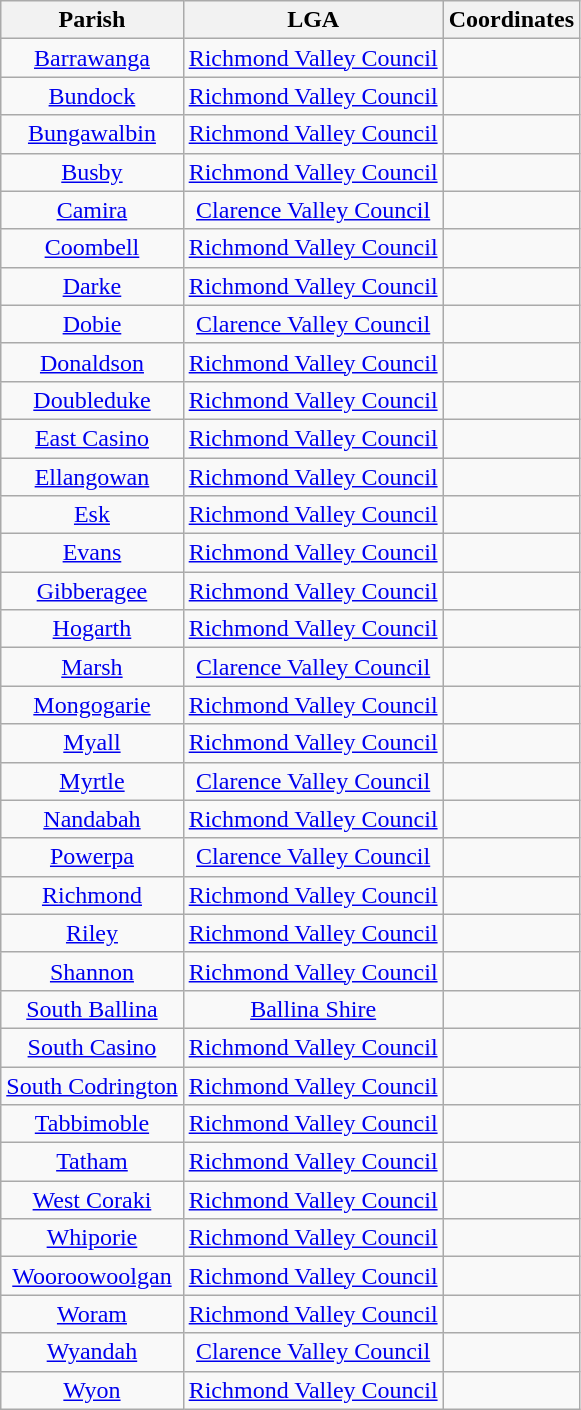<table class="wikitable" style="text-align:center">
<tr>
<th>Parish</th>
<th>LGA</th>
<th>Coordinates</th>
</tr>
<tr>
<td><a href='#'>Barrawanga</a></td>
<td><a href='#'>Richmond Valley Council</a></td>
<td></td>
</tr>
<tr>
<td><a href='#'>Bundock</a></td>
<td><a href='#'>Richmond Valley Council</a></td>
<td></td>
</tr>
<tr>
<td><a href='#'>Bungawalbin</a></td>
<td><a href='#'>Richmond Valley Council</a></td>
<td></td>
</tr>
<tr>
<td><a href='#'>Busby</a></td>
<td><a href='#'>Richmond Valley Council</a></td>
<td></td>
</tr>
<tr>
<td><a href='#'>Camira</a></td>
<td><a href='#'>Clarence Valley Council</a></td>
<td></td>
</tr>
<tr>
<td><a href='#'>Coombell</a></td>
<td><a href='#'>Richmond Valley Council</a></td>
<td></td>
</tr>
<tr>
<td><a href='#'>Darke</a></td>
<td><a href='#'>Richmond Valley Council</a></td>
<td></td>
</tr>
<tr>
<td><a href='#'>Dobie</a></td>
<td><a href='#'>Clarence Valley Council</a></td>
<td></td>
</tr>
<tr>
<td><a href='#'>Donaldson</a></td>
<td><a href='#'>Richmond Valley Council</a></td>
<td></td>
</tr>
<tr>
<td><a href='#'>Doubleduke</a></td>
<td><a href='#'>Richmond Valley Council</a></td>
<td></td>
</tr>
<tr>
<td><a href='#'>East Casino</a></td>
<td><a href='#'>Richmond Valley Council</a></td>
<td></td>
</tr>
<tr>
<td><a href='#'>Ellangowan</a></td>
<td><a href='#'>Richmond Valley Council</a></td>
<td></td>
</tr>
<tr>
<td><a href='#'>Esk</a></td>
<td><a href='#'>Richmond Valley Council</a></td>
<td></td>
</tr>
<tr>
<td><a href='#'>Evans</a></td>
<td><a href='#'>Richmond Valley Council</a></td>
<td></td>
</tr>
<tr>
<td><a href='#'>Gibberagee</a></td>
<td><a href='#'>Richmond Valley Council</a></td>
<td></td>
</tr>
<tr>
<td><a href='#'>Hogarth</a></td>
<td><a href='#'>Richmond Valley Council</a></td>
<td></td>
</tr>
<tr>
<td><a href='#'>Marsh</a></td>
<td><a href='#'>Clarence Valley Council</a></td>
<td></td>
</tr>
<tr>
<td><a href='#'>Mongogarie</a></td>
<td><a href='#'>Richmond Valley Council</a></td>
<td></td>
</tr>
<tr>
<td><a href='#'>Myall</a></td>
<td><a href='#'>Richmond Valley Council</a></td>
<td></td>
</tr>
<tr>
<td><a href='#'>Myrtle</a></td>
<td><a href='#'>Clarence Valley Council</a></td>
<td></td>
</tr>
<tr>
<td><a href='#'>Nandabah</a></td>
<td><a href='#'>Richmond Valley Council</a></td>
<td></td>
</tr>
<tr>
<td><a href='#'>Powerpa</a></td>
<td><a href='#'>Clarence Valley Council</a></td>
<td></td>
</tr>
<tr>
<td><a href='#'>Richmond</a></td>
<td><a href='#'>Richmond Valley Council</a></td>
<td></td>
</tr>
<tr>
<td><a href='#'>Riley</a></td>
<td><a href='#'>Richmond Valley Council</a></td>
<td></td>
</tr>
<tr>
<td><a href='#'>Shannon</a></td>
<td><a href='#'>Richmond Valley Council</a></td>
<td></td>
</tr>
<tr>
<td><a href='#'>South Ballina</a></td>
<td><a href='#'>Ballina Shire</a></td>
<td></td>
</tr>
<tr>
<td><a href='#'>South Casino</a></td>
<td><a href='#'>Richmond Valley Council</a></td>
<td></td>
</tr>
<tr>
<td><a href='#'>South Codrington</a></td>
<td><a href='#'>Richmond Valley Council</a></td>
<td></td>
</tr>
<tr>
<td><a href='#'>Tabbimoble</a></td>
<td><a href='#'>Richmond Valley Council</a></td>
<td></td>
</tr>
<tr>
<td><a href='#'>Tatham</a></td>
<td><a href='#'>Richmond Valley Council</a></td>
<td></td>
</tr>
<tr>
<td><a href='#'>West Coraki</a></td>
<td><a href='#'>Richmond Valley Council</a></td>
<td></td>
</tr>
<tr>
<td><a href='#'>Whiporie</a></td>
<td><a href='#'>Richmond Valley Council</a></td>
<td></td>
</tr>
<tr>
<td><a href='#'>Wooroowoolgan</a></td>
<td><a href='#'>Richmond Valley Council</a></td>
<td></td>
</tr>
<tr>
<td><a href='#'>Woram</a></td>
<td><a href='#'>Richmond Valley Council</a></td>
<td></td>
</tr>
<tr>
<td><a href='#'>Wyandah</a></td>
<td><a href='#'>Clarence Valley Council</a></td>
<td></td>
</tr>
<tr>
<td><a href='#'>Wyon</a></td>
<td><a href='#'>Richmond Valley Council</a></td>
<td></td>
</tr>
</table>
